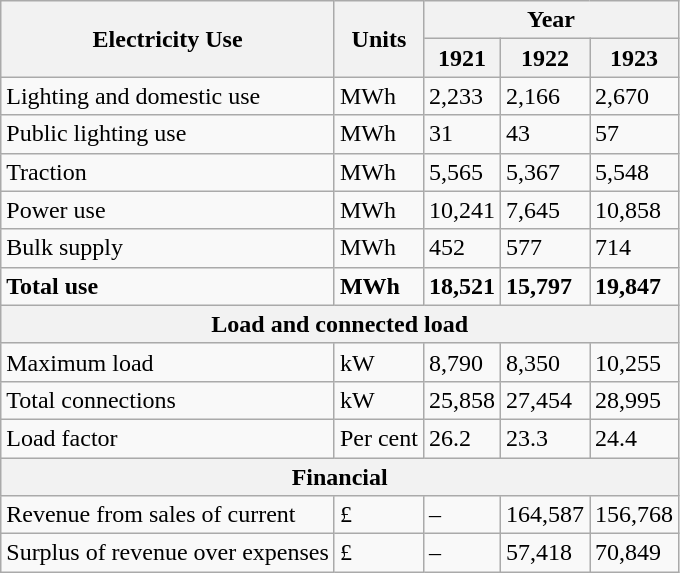<table class="wikitable">
<tr>
<th rowspan="2">Electricity  Use</th>
<th rowspan="2">Units</th>
<th colspan="3">Year</th>
</tr>
<tr>
<th>1921</th>
<th>1922</th>
<th>1923</th>
</tr>
<tr>
<td>Lighting  and domestic use</td>
<td>MWh</td>
<td>2,233</td>
<td>2,166</td>
<td>2,670</td>
</tr>
<tr>
<td>Public  lighting use</td>
<td>MWh</td>
<td>31</td>
<td>43</td>
<td>57</td>
</tr>
<tr>
<td>Traction</td>
<td>MWh</td>
<td>5,565</td>
<td>5,367</td>
<td>5,548</td>
</tr>
<tr>
<td>Power  use</td>
<td>MWh</td>
<td>10,241</td>
<td>7,645</td>
<td>10,858</td>
</tr>
<tr>
<td>Bulk  supply</td>
<td>MWh</td>
<td>452</td>
<td>577</td>
<td>714</td>
</tr>
<tr>
<td><strong>Total  use</strong></td>
<td><strong>MWh</strong></td>
<td><strong>18,521</strong></td>
<td><strong>15,797</strong></td>
<td><strong>19,847</strong></td>
</tr>
<tr>
<th colspan="5">Load  and connected load</th>
</tr>
<tr>
<td>Maximum  load</td>
<td>kW</td>
<td>8,790</td>
<td>8,350</td>
<td>10,255</td>
</tr>
<tr>
<td>Total  connections</td>
<td>kW</td>
<td>25,858</td>
<td>27,454</td>
<td>28,995</td>
</tr>
<tr>
<td>Load  factor</td>
<td>Per  cent</td>
<td>26.2</td>
<td>23.3</td>
<td>24.4</td>
</tr>
<tr>
<th colspan="5">Financial</th>
</tr>
<tr>
<td>Revenue  from sales of current</td>
<td>£</td>
<td>–</td>
<td>164,587</td>
<td>156,768</td>
</tr>
<tr>
<td>Surplus  of revenue over expenses</td>
<td>£</td>
<td>–</td>
<td>57,418</td>
<td>70,849</td>
</tr>
</table>
